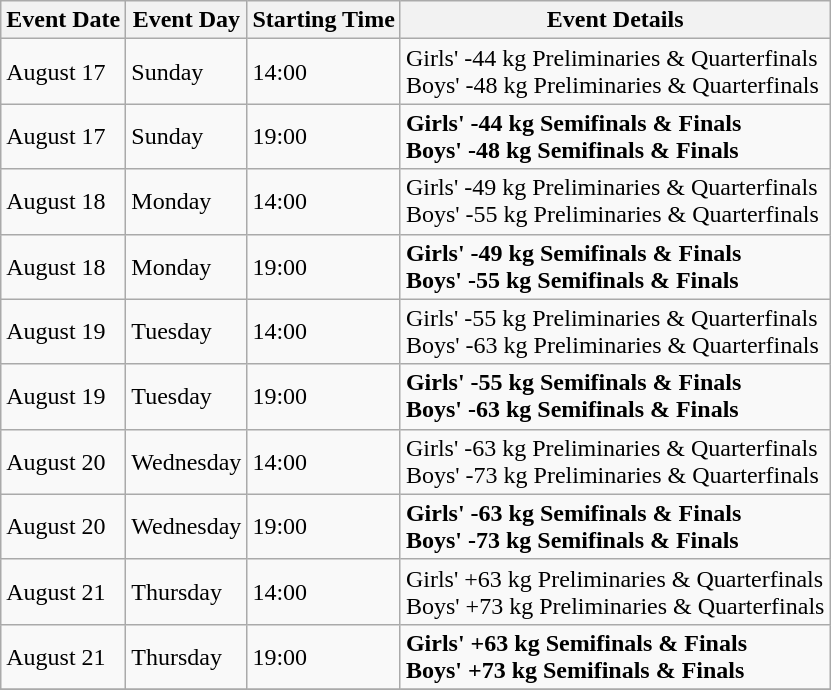<table class="wikitable">
<tr>
<th>Event Date</th>
<th>Event Day</th>
<th>Starting Time</th>
<th>Event Details</th>
</tr>
<tr>
<td>August 17</td>
<td>Sunday</td>
<td>14:00</td>
<td>Girls' -44 kg Preliminaries & Quarterfinals<br>Boys' -48 kg Preliminaries & Quarterfinals</td>
</tr>
<tr>
<td>August 17</td>
<td>Sunday</td>
<td>19:00</td>
<td><strong>Girls' -44 kg Semifinals & Finals</strong><br><strong>Boys' -48 kg Semifinals & Finals</strong></td>
</tr>
<tr>
<td>August 18</td>
<td>Monday</td>
<td>14:00</td>
<td>Girls' -49 kg Preliminaries & Quarterfinals<br>Boys' -55 kg Preliminaries & Quarterfinals</td>
</tr>
<tr>
<td>August 18</td>
<td>Monday</td>
<td>19:00</td>
<td><strong>Girls' -49 kg Semifinals & Finals</strong><br><strong>Boys' -55 kg Semifinals & Finals</strong></td>
</tr>
<tr>
<td>August 19</td>
<td>Tuesday</td>
<td>14:00</td>
<td>Girls' -55 kg Preliminaries & Quarterfinals<br>Boys' -63 kg Preliminaries & Quarterfinals</td>
</tr>
<tr>
<td>August 19</td>
<td>Tuesday</td>
<td>19:00</td>
<td><strong>Girls' -55 kg Semifinals & Finals</strong><br><strong>Boys' -63 kg Semifinals & Finals</strong></td>
</tr>
<tr>
<td>August 20</td>
<td>Wednesday</td>
<td>14:00</td>
<td>Girls' -63 kg Preliminaries & Quarterfinals<br>Boys' -73 kg Preliminaries & Quarterfinals</td>
</tr>
<tr>
<td>August 20</td>
<td>Wednesday</td>
<td>19:00</td>
<td><strong>Girls' -63 kg Semifinals & Finals</strong><br><strong>Boys' -73 kg Semifinals & Finals</strong></td>
</tr>
<tr>
<td>August 21</td>
<td>Thursday</td>
<td>14:00</td>
<td>Girls' +63 kg Preliminaries & Quarterfinals<br>Boys' +73 kg Preliminaries & Quarterfinals</td>
</tr>
<tr>
<td>August 21</td>
<td>Thursday</td>
<td>19:00</td>
<td><strong>Girls' +63 kg Semifinals & Finals</strong><br><strong>Boys' +73 kg Semifinals & Finals</strong></td>
</tr>
<tr>
</tr>
</table>
